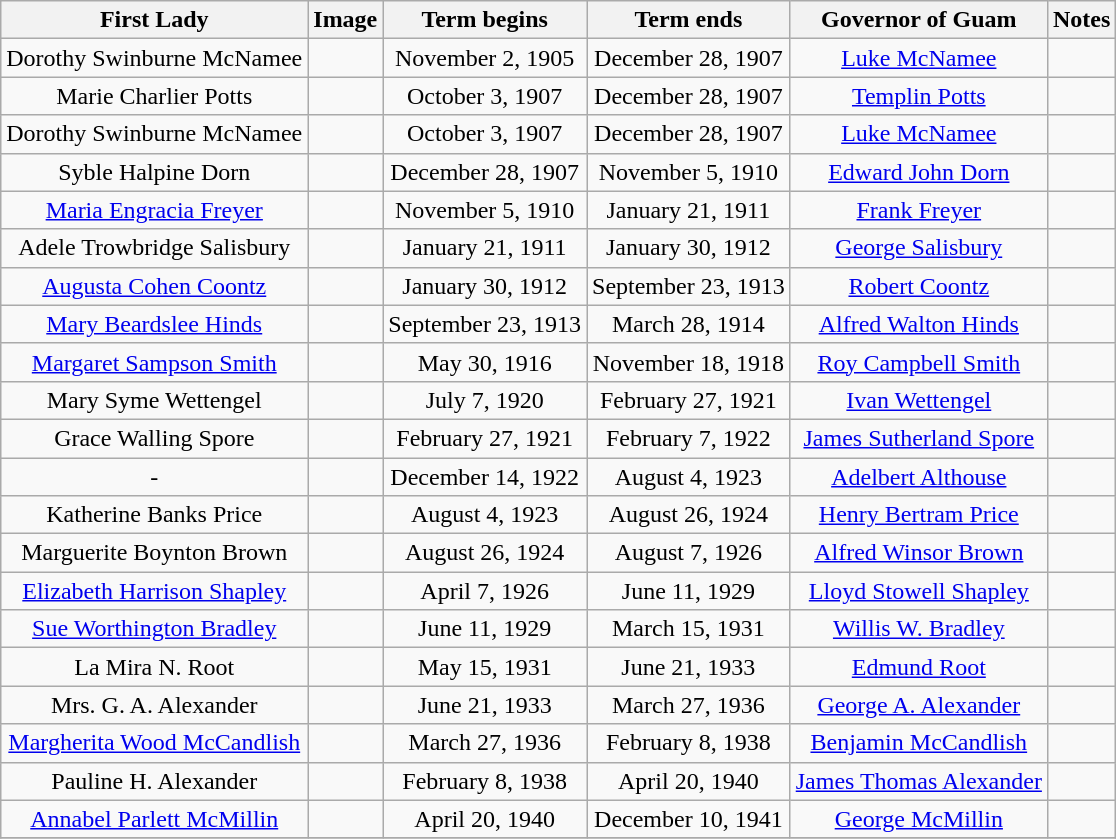<table class="wikitable" style="text-align:center">
<tr>
<th>First Lady</th>
<th>Image</th>
<th>Term begins</th>
<th>Term ends</th>
<th>Governor of Guam</th>
<th>Notes</th>
</tr>
<tr>
<td>Dorothy Swinburne McNamee</td>
<td></td>
<td>November 2, 1905</td>
<td>December 28, 1907</td>
<td><a href='#'>Luke McNamee</a></td>
<td></td>
</tr>
<tr>
<td>Marie Charlier Potts</td>
<td></td>
<td>October 3, 1907</td>
<td>December 28, 1907</td>
<td><a href='#'>Templin Potts</a></td>
<td></td>
</tr>
<tr>
<td>Dorothy Swinburne McNamee</td>
<td></td>
<td>October 3, 1907</td>
<td>December 28, 1907</td>
<td><a href='#'>Luke McNamee</a></td>
<td></td>
</tr>
<tr>
<td>Syble Halpine Dorn</td>
<td></td>
<td>December 28, 1907</td>
<td>November 5, 1910</td>
<td><a href='#'>Edward John Dorn</a></td>
<td></td>
</tr>
<tr>
<td><a href='#'>Maria Engracia Freyer</a></td>
<td></td>
<td>November 5, 1910</td>
<td>January 21, 1911</td>
<td><a href='#'>Frank Freyer</a></td>
<td></td>
</tr>
<tr>
<td>Adele Trowbridge Salisbury</td>
<td></td>
<td>January 21, 1911</td>
<td>January 30, 1912</td>
<td><a href='#'>George Salisbury</a></td>
<td></td>
</tr>
<tr>
<td><a href='#'>Augusta Cohen Coontz</a></td>
<td></td>
<td>January 30, 1912</td>
<td>September 23, 1913</td>
<td><a href='#'>Robert Coontz</a></td>
<td></td>
</tr>
<tr>
<td><a href='#'>Mary Beardslee Hinds</a></td>
<td></td>
<td>September 23, 1913</td>
<td>March 28, 1914</td>
<td><a href='#'>Alfred Walton Hinds</a></td>
<td></td>
</tr>
<tr>
<td><a href='#'>Margaret Sampson Smith</a></td>
<td></td>
<td>May 30, 1916</td>
<td>November 18, 1918</td>
<td><a href='#'>Roy Campbell Smith</a></td>
<td></td>
</tr>
<tr>
<td>Mary Syme Wettengel</td>
<td></td>
<td>July 7, 1920</td>
<td>February 27, 1921</td>
<td><a href='#'>Ivan Wettengel</a></td>
<td></td>
</tr>
<tr>
<td>Grace Walling Spore</td>
<td></td>
<td>February 27, 1921</td>
<td>February 7, 1922</td>
<td><a href='#'>James Sutherland Spore</a></td>
<td></td>
</tr>
<tr>
<td>-</td>
<td></td>
<td>December 14, 1922</td>
<td>August 4, 1923</td>
<td><a href='#'>Adelbert Althouse</a></td>
<td></td>
</tr>
<tr>
<td>Katherine Banks Price</td>
<td></td>
<td>August 4, 1923</td>
<td>August 26, 1924</td>
<td><a href='#'>Henry Bertram Price</a></td>
<td></td>
</tr>
<tr>
<td>Marguerite Boynton Brown</td>
<td></td>
<td>August 26, 1924</td>
<td>August 7, 1926</td>
<td><a href='#'>Alfred Winsor Brown</a></td>
<td></td>
</tr>
<tr>
<td><a href='#'>Elizabeth Harrison Shapley</a></td>
<td></td>
<td>April 7, 1926</td>
<td>June 11, 1929</td>
<td><a href='#'>Lloyd Stowell Shapley</a></td>
<td></td>
</tr>
<tr>
<td><a href='#'>Sue Worthington Bradley</a></td>
<td></td>
<td>June 11, 1929</td>
<td>March 15, 1931</td>
<td><a href='#'>Willis W. Bradley</a></td>
<td></td>
</tr>
<tr>
<td>La Mira N. Root</td>
<td></td>
<td>May 15, 1931</td>
<td>June 21, 1933</td>
<td><a href='#'>Edmund Root</a></td>
<td></td>
</tr>
<tr>
<td>Mrs. G. A. Alexander</td>
<td></td>
<td>June 21, 1933</td>
<td>March 27, 1936</td>
<td><a href='#'>George A. Alexander</a></td>
<td></td>
</tr>
<tr>
<td><a href='#'>Margherita Wood McCandlish</a></td>
<td></td>
<td>March 27, 1936</td>
<td>February 8, 1938</td>
<td><a href='#'>Benjamin McCandlish</a></td>
<td></td>
</tr>
<tr>
<td>Pauline H. Alexander</td>
<td></td>
<td>February 8, 1938</td>
<td>April 20, 1940</td>
<td><a href='#'>James Thomas Alexander</a></td>
<td></td>
</tr>
<tr>
<td><a href='#'>Annabel Parlett McMillin</a></td>
<td></td>
<td>April 20, 1940</td>
<td>December 10, 1941</td>
<td><a href='#'>George McMillin</a></td>
<td></td>
</tr>
<tr>
</tr>
</table>
